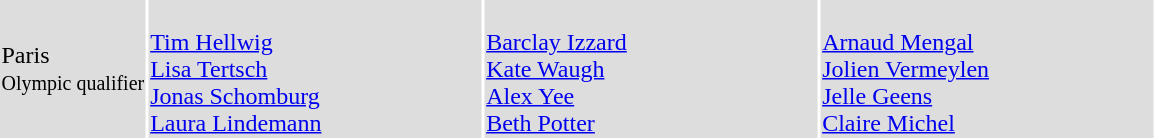<table>
<tr bgcolor=dddddd>
<td>Paris<br><small> Olympic qualifier</small></td>
<td width=220><br><a href='#'>Tim Hellwig</a><br><a href='#'>Lisa Tertsch</a><br><a href='#'>Jonas Schomburg</a><br><a href='#'>Laura Lindemann</a></td>
<td width=220><br><a href='#'>Barclay Izzard</a><br><a href='#'>Kate Waugh</a><br><a href='#'>Alex Yee</a><br><a href='#'>Beth Potter</a></td>
<td width=220><br><a href='#'>Arnaud Mengal</a><br><a href='#'>Jolien Vermeylen</a><br><a href='#'>Jelle Geens</a><br><a href='#'>Claire Michel</a></td>
</tr>
<tr>
</tr>
</table>
